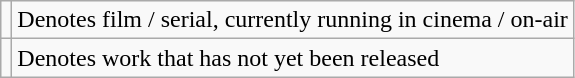<table class="wikitable">
<tr>
<td></td>
<td>Denotes film / serial, currently running in cinema / on-air</td>
</tr>
<tr>
<td></td>
<td>Denotes work that has not yet been released</td>
</tr>
</table>
